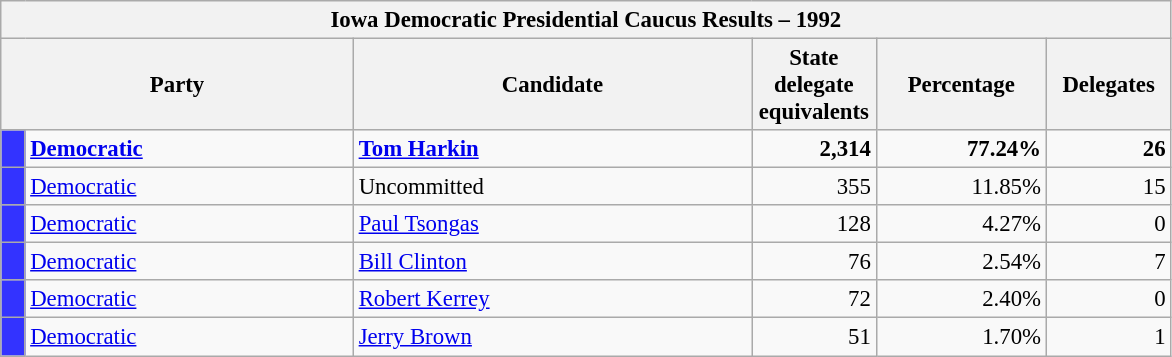<table class="wikitable" style="font-size: 95%;">
<tr>
<th colspan="7">Iowa Democratic Presidential Caucus Results – 1992</th>
</tr>
<tr>
<th colspan="2" style="width: 15em">Party</th>
<th style="width: 17em">Candidate</th>
<th style="width: 5em">State delegate equivalents</th>
<th style="width: 7em">Percentage</th>
<th style="width: 5em">Delegates</th>
</tr>
<tr>
<th style="background-color:#3333FF; width: 3px"></th>
<td style="width: 130px"><strong><a href='#'>Democratic</a></strong></td>
<td><strong><a href='#'>Tom Harkin</a></strong></td>
<td align="right"><strong>2,314</strong></td>
<td align="right"><strong>77.24%</strong></td>
<td align="right"><strong>26</strong></td>
</tr>
<tr>
<th style="background-color:#3333FF; width: 3px"></th>
<td style="width: 130px"><a href='#'>Democratic</a></td>
<td>Uncommitted</td>
<td align="right">355</td>
<td align="right">11.85%</td>
<td align="right">15</td>
</tr>
<tr>
<th style="background-color:#3333FF; width: 3px"></th>
<td style="width: 130px"><a href='#'>Democratic</a></td>
<td><a href='#'>Paul Tsongas</a></td>
<td align="right">128</td>
<td align="right">4.27%</td>
<td align="right">0</td>
</tr>
<tr>
<th style="background-color:#3333FF; width: 3px"></th>
<td style="width: 130px"><a href='#'>Democratic</a></td>
<td><a href='#'>Bill Clinton</a></td>
<td align="right">76</td>
<td align="right">2.54%</td>
<td align="right">7</td>
</tr>
<tr>
<th style="background-color:#3333FF; width: 3px"></th>
<td style="width: 130px"><a href='#'>Democratic</a></td>
<td><a href='#'>Robert Kerrey</a></td>
<td align="right">72</td>
<td align="right">2.40%</td>
<td align="right">0</td>
</tr>
<tr>
<th style="background-color:#3333FF; width: 3px"></th>
<td style="width: 130px"><a href='#'>Democratic</a></td>
<td><a href='#'>Jerry Brown</a></td>
<td align="right">51</td>
<td align="right">1.70%</td>
<td align="right">1</td>
</tr>
</table>
